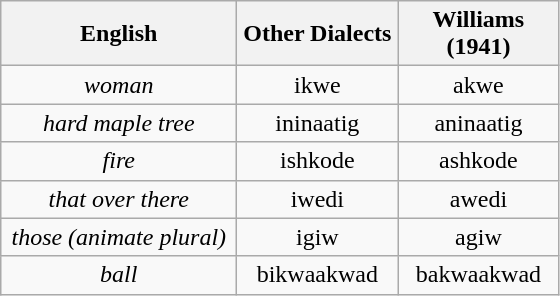<table class="wikitable" style="text-align: center;">
<tr>
<th width = "150"><strong>English</strong></th>
<th width = "100"><strong>Other Dialects</strong></th>
<th width = "100"><strong>Williams (1941)</strong></th>
</tr>
<tr>
<td><em>woman</em></td>
<td>ikwe</td>
<td>akwe</td>
</tr>
<tr>
<td><em>hard maple tree</em></td>
<td>ininaatig</td>
<td>aninaatig</td>
</tr>
<tr>
<td><em>fire</em></td>
<td>ishkode</td>
<td>ashkode</td>
</tr>
<tr>
<td><em>that over there</em></td>
<td>iwedi</td>
<td>awedi</td>
</tr>
<tr>
<td><em>those (animate plural)</em></td>
<td>igiw</td>
<td>agiw</td>
</tr>
<tr>
<td><em>ball</em></td>
<td>bikwaakwad</td>
<td>bakwaakwad</td>
</tr>
</table>
